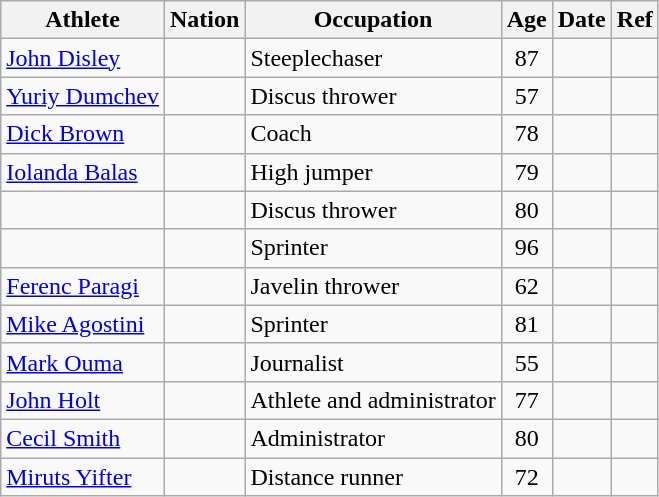<table class="wikitable sortable" style="text-align: left;">
<tr>
<th>Athlete</th>
<th>Nation</th>
<th>Occupation</th>
<th>Age</th>
<th>Date</th>
<th class="unsortable">Ref</th>
</tr>
<tr>
<td><a href='#'>John Disley</a></td>
<td></td>
<td>Steeplechaser</td>
<td align=center>87</td>
<td></td>
<td></td>
</tr>
<tr>
<td><a href='#'>Yuriy Dumchev</a></td>
<td></td>
<td>Discus thrower</td>
<td align=center>57</td>
<td></td>
<td></td>
</tr>
<tr>
<td><a href='#'>Dick Brown</a></td>
<td></td>
<td>Coach</td>
<td align=center>78</td>
<td></td>
<td></td>
</tr>
<tr>
<td><a href='#'>Iolanda Balas</a></td>
<td></td>
<td>High jumper</td>
<td align=center>79</td>
<td></td>
<td></td>
</tr>
<tr>
<td></td>
<td></td>
<td>Discus thrower</td>
<td align=center>80</td>
<td></td>
<td></td>
</tr>
<tr>
<td></td>
<td></td>
<td>Sprinter</td>
<td align=center>96</td>
<td></td>
<td></td>
</tr>
<tr>
<td><a href='#'>Ferenc Paragi</a></td>
<td></td>
<td>Javelin thrower</td>
<td align=center>62</td>
<td></td>
<td></td>
</tr>
<tr>
<td><a href='#'>Mike Agostini</a></td>
<td></td>
<td>Sprinter</td>
<td align=center>81</td>
<td></td>
<td></td>
</tr>
<tr>
<td><a href='#'>Mark Ouma</a></td>
<td></td>
<td>Journalist</td>
<td align=center>55</td>
<td></td>
<td></td>
</tr>
<tr>
<td><a href='#'>John Holt</a></td>
<td></td>
<td>Athlete and administrator</td>
<td align=center>77</td>
<td></td>
<td></td>
</tr>
<tr>
<td><a href='#'>Cecil Smith</a></td>
<td></td>
<td>Administrator</td>
<td align=center>80</td>
<td></td>
<td></td>
</tr>
<tr>
<td><a href='#'>Miruts Yifter</a></td>
<td></td>
<td>Distance runner</td>
<td align=center>72</td>
<td></td>
<td></td>
</tr>
</table>
